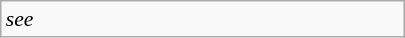<table class="wikitable floatright" style="font-size: 0.9em; width: 270px;">
<tr>
<td><em>see </em></td>
</tr>
</table>
